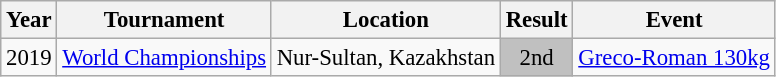<table class="wikitable" style="font-size:95%;">
<tr>
<th>Year</th>
<th>Tournament</th>
<th>Location</th>
<th>Result</th>
<th>Event</th>
</tr>
<tr>
<td>2019</td>
<td><a href='#'>World Championships</a></td>
<td> Nur-Sultan, Kazakhstan</td>
<td align="center" bgcolor="silver">2nd</td>
<td><a href='#'>Greco-Roman 130kg</a></td>
</tr>
</table>
